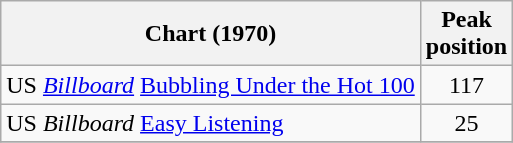<table class="wikitable">
<tr>
<th align="left">Chart (1970)</th>
<th align="left">Peak<br>position</th>
</tr>
<tr>
<td>US <em><a href='#'>Billboard</a></em> <a href='#'>Bubbling Under the Hot 100</a></td>
<td style="text-align:center;">117</td>
</tr>
<tr>
<td>US <em>Billboard</em> <a href='#'>Easy Listening</a></td>
<td style="text-align:center;">25</td>
</tr>
<tr>
</tr>
</table>
